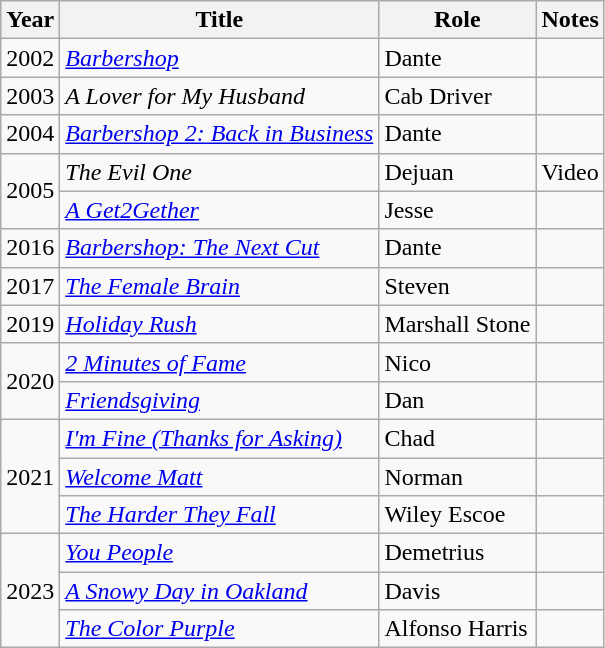<table class="wikitable sortable">
<tr>
<th>Year</th>
<th>Title</th>
<th>Role</th>
<th>Notes</th>
</tr>
<tr>
<td>2002</td>
<td><em><a href='#'>Barbershop</a></em></td>
<td>Dante</td>
<td></td>
</tr>
<tr>
<td>2003</td>
<td><em>A Lover for My Husband</em></td>
<td>Cab Driver</td>
<td></td>
</tr>
<tr>
<td>2004</td>
<td><em><a href='#'>Barbershop 2: Back in Business</a></em></td>
<td>Dante</td>
<td></td>
</tr>
<tr>
<td rowspan=2>2005</td>
<td><em>The Evil One</em></td>
<td>Dejuan</td>
<td>Video</td>
</tr>
<tr>
<td><em><a href='#'>A Get2Gether</a></em></td>
<td>Jesse</td>
<td></td>
</tr>
<tr>
<td>2016</td>
<td><em><a href='#'>Barbershop: The Next Cut</a></em></td>
<td>Dante</td>
<td></td>
</tr>
<tr>
<td>2017</td>
<td><em><a href='#'>The Female Brain</a></em></td>
<td>Steven</td>
<td></td>
</tr>
<tr>
<td>2019</td>
<td><em><a href='#'>Holiday Rush</a></em></td>
<td>Marshall Stone</td>
<td></td>
</tr>
<tr>
<td rowspan=2>2020</td>
<td><em><a href='#'>2 Minutes of Fame</a></em></td>
<td>Nico</td>
<td></td>
</tr>
<tr>
<td><em><a href='#'>Friendsgiving</a></em></td>
<td>Dan</td>
<td></td>
</tr>
<tr>
<td rowspan=3>2021</td>
<td><em><a href='#'>I'm Fine (Thanks for Asking)</a></em></td>
<td>Chad</td>
<td></td>
</tr>
<tr>
<td><em><a href='#'>Welcome Matt</a></em></td>
<td>Norman</td>
<td></td>
</tr>
<tr>
<td><em><a href='#'>The Harder They Fall</a></em></td>
<td>Wiley Escoe</td>
<td></td>
</tr>
<tr>
<td rowspan=3>2023</td>
<td><em><a href='#'>You People</a></em></td>
<td>Demetrius</td>
<td></td>
</tr>
<tr>
<td><em><a href='#'>A Snowy Day in Oakland</a></em></td>
<td>Davis</td>
<td></td>
</tr>
<tr>
<td><em><a href='#'>The Color Purple</a></em></td>
<td>Alfonso Harris</td>
<td></td>
</tr>
</table>
